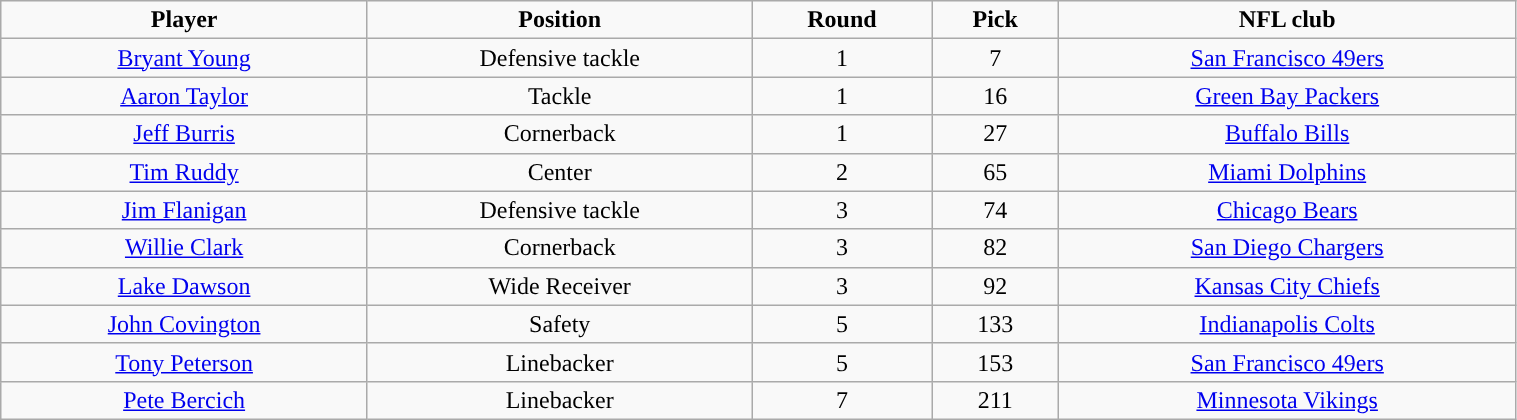<table class="wikitable" width="80%">
<tr align="center">
<td><strong>Player</strong></td>
<td><strong>Position</strong></td>
<td><strong>Round</strong></td>
<td><strong>Pick</strong></td>
<td><strong>NFL club</strong></td>
</tr>
<tr align="center" bgcolor="">
<td><a href='#'>Bryant Young</a></td>
<td>Defensive tackle</td>
<td>1</td>
<td>7</td>
<td><a href='#'>San Francisco 49ers</a></td>
</tr>
<tr align="center" bgcolor="">
<td><a href='#'>Aaron Taylor</a></td>
<td>Tackle</td>
<td>1</td>
<td>16</td>
<td><a href='#'>Green Bay Packers</a></td>
</tr>
<tr align="center" bgcolor="">
<td><a href='#'>Jeff Burris</a></td>
<td>Cornerback</td>
<td>1</td>
<td>27</td>
<td><a href='#'>Buffalo Bills</a></td>
</tr>
<tr align="center" bgcolor="">
<td><a href='#'>Tim Ruddy</a></td>
<td>Center</td>
<td>2</td>
<td>65</td>
<td><a href='#'>Miami Dolphins</a></td>
</tr>
<tr align="center" bgcolor="">
<td><a href='#'>Jim Flanigan</a></td>
<td>Defensive tackle</td>
<td>3</td>
<td>74</td>
<td><a href='#'>Chicago Bears</a></td>
</tr>
<tr align="center" bgcolor="">
<td><a href='#'>Willie Clark</a></td>
<td>Cornerback</td>
<td>3</td>
<td>82</td>
<td><a href='#'>San Diego Chargers</a></td>
</tr>
<tr align="center" bgcolor="">
<td><a href='#'>Lake Dawson</a></td>
<td>Wide Receiver</td>
<td>3</td>
<td>92</td>
<td><a href='#'>Kansas City Chiefs</a></td>
</tr>
<tr align="center" bgcolor="">
<td><a href='#'>John Covington</a></td>
<td>Safety</td>
<td>5</td>
<td>133</td>
<td><a href='#'>Indianapolis Colts</a></td>
</tr>
<tr align="center" bgcolor="">
<td><a href='#'>Tony Peterson</a></td>
<td>Linebacker</td>
<td>5</td>
<td>153</td>
<td><a href='#'>San Francisco 49ers</a></td>
</tr>
<tr align="center" bgcolor="">
<td><a href='#'>Pete Bercich</a></td>
<td>Linebacker</td>
<td>7</td>
<td>211</td>
<td><a href='#'>Minnesota Vikings</a></td>
</tr>
</table>
